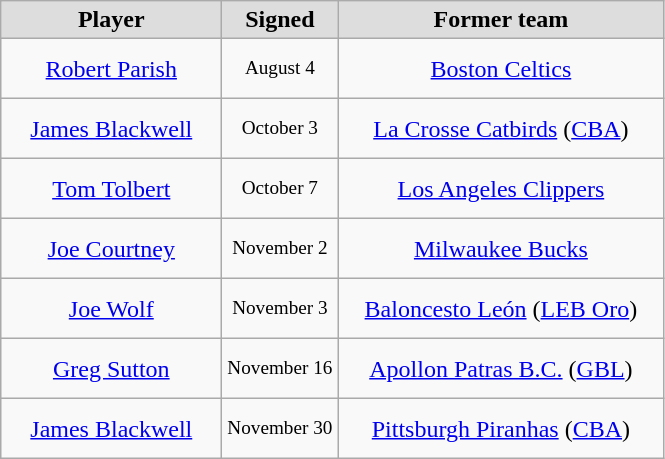<table class="wikitable" style="text-align: center">
<tr align="center" bgcolor="#dddddd">
<td style="width:140px"><strong>Player</strong></td>
<td style="width:70px"><strong>Signed</strong></td>
<td style="width:210px"><strong>Former team</strong></td>
</tr>
<tr style="height:40px">
<td><a href='#'>Robert Parish</a></td>
<td style="font-size: 80%">August 4</td>
<td><a href='#'>Boston Celtics</a></td>
</tr>
<tr style="height:40px">
<td><a href='#'>James Blackwell</a></td>
<td style="font-size: 80%">October 3</td>
<td><a href='#'>La Crosse Catbirds</a> (<a href='#'>CBA</a>)</td>
</tr>
<tr style="height:40px">
<td><a href='#'>Tom Tolbert</a></td>
<td style="font-size: 80%">October 7</td>
<td><a href='#'>Los Angeles Clippers</a></td>
</tr>
<tr style="height:40px">
<td><a href='#'>Joe Courtney</a></td>
<td style="font-size: 80%">November 2</td>
<td><a href='#'>Milwaukee Bucks</a></td>
</tr>
<tr style="height:40px">
<td><a href='#'>Joe Wolf</a></td>
<td style="font-size: 80%">November 3</td>
<td><a href='#'>Baloncesto León</a> (<a href='#'>LEB Oro</a>)</td>
</tr>
<tr style="height:40px">
<td><a href='#'>Greg Sutton</a></td>
<td style="font-size: 80%">November 16</td>
<td><a href='#'>Apollon Patras B.C.</a> (<a href='#'>GBL</a>)</td>
</tr>
<tr style="height:40px">
<td><a href='#'>James Blackwell</a></td>
<td style="font-size: 80%">November 30</td>
<td><a href='#'>Pittsburgh Piranhas</a> (<a href='#'>CBA</a>)</td>
</tr>
</table>
